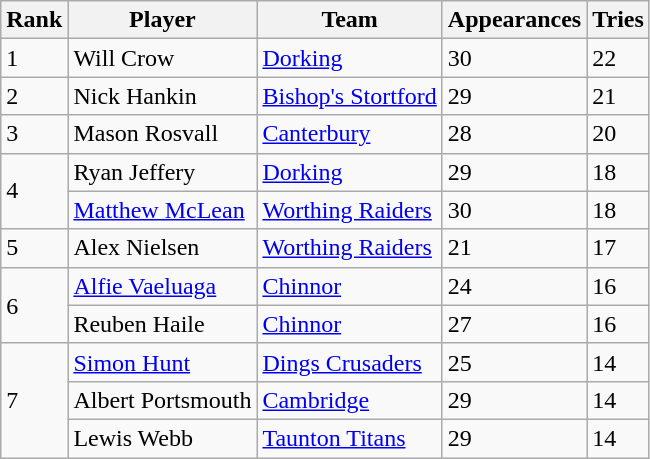<table class="wikitable">
<tr>
<th>Rank</th>
<th>Player</th>
<th>Team</th>
<th>Appearances</th>
<th>Tries</th>
</tr>
<tr>
<td>1</td>
<td> Will Crow</td>
<td><a href='#'>Dorking</a></td>
<td>30</td>
<td>22</td>
</tr>
<tr>
<td>2</td>
<td> Nick Hankin</td>
<td><a href='#'>Bishop's Stortford</a></td>
<td>29</td>
<td>21</td>
</tr>
<tr>
<td>3</td>
<td> Mason Rosvall</td>
<td><a href='#'>Canterbury</a></td>
<td>28</td>
<td>20</td>
</tr>
<tr>
<td rowspan=2>4</td>
<td> Ryan Jeffery</td>
<td><a href='#'>Dorking</a></td>
<td>29</td>
<td>18</td>
</tr>
<tr>
<td> <a href='#'>Matthew McLean</a></td>
<td><a href='#'>Worthing Raiders</a></td>
<td>30</td>
<td>18</td>
</tr>
<tr>
<td>5</td>
<td> Alex Nielsen</td>
<td><a href='#'>Worthing Raiders</a></td>
<td>21</td>
<td>17</td>
</tr>
<tr>
<td rowspan=2>6</td>
<td> <a href='#'>Alfie Vaeluaga</a></td>
<td><a href='#'>Chinnor</a></td>
<td>24</td>
<td>16</td>
</tr>
<tr>
<td> Reuben Haile</td>
<td><a href='#'>Chinnor</a></td>
<td>27</td>
<td>16</td>
</tr>
<tr>
<td rowspan=3>7</td>
<td> <a href='#'>Simon Hunt</a></td>
<td><a href='#'>Dings Crusaders</a></td>
<td>25</td>
<td>14</td>
</tr>
<tr>
<td> Albert Portsmouth</td>
<td><a href='#'>Cambridge</a></td>
<td>29</td>
<td>14</td>
</tr>
<tr>
<td> Lewis Webb</td>
<td><a href='#'>Taunton Titans</a></td>
<td>29</td>
<td>14</td>
</tr>
</table>
